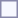<table style="border:1px solid #8888aa; background-color:#f7f8ff; padding:5px; font-size:95%; margin: 0px 12px 12px 0px;">
</table>
